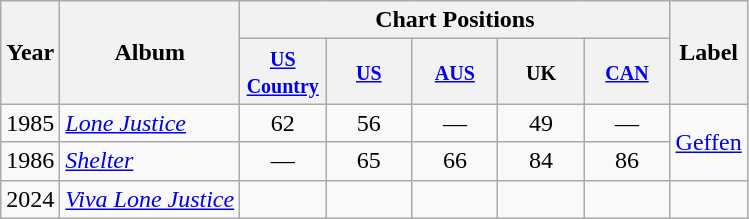<table class="wikitable">
<tr>
<th rowspan="2">Year</th>
<th rowspan="2">Album</th>
<th colspan="5">Chart Positions</th>
<th rowspan="2">Label</th>
</tr>
<tr>
<th style="width:50px;"><small><a href='#'>US Country</a></small><br></th>
<th style="width:50px;"><small><a href='#'>US</a></small><br></th>
<th style="width:50px;"><small><a href='#'>AUS</a></small></th>
<th style="width:50px;"><small>UK<br></small></th>
<th style="width:50px;"><small><a href='#'>CAN</a></small></th>
</tr>
<tr>
<td>1985</td>
<td><em><a href='#'>Lone Justice</a></em></td>
<td style="text-align:center;">62</td>
<td style="text-align:center;">56</td>
<td style="text-align:center;">—</td>
<td style="text-align:center;">49</td>
<td style="text-align:center;">—</td>
<td rowspan="2"><a href='#'>Geffen</a></td>
</tr>
<tr>
<td>1986</td>
<td><em><a href='#'>Shelter</a></em></td>
<td style="text-align:center;">—</td>
<td style="text-align:center;">65</td>
<td style="text-align:center;">66</td>
<td style="text-align:center;">84</td>
<td style="text-align:center;">86</td>
</tr>
<tr>
<td>2024</td>
<td><em><a href='#'>Viva Lone Justice</a></em></td>
<td style="text-align:center;"></td>
<td style="text-align:center;"></td>
<td style="text-align:center;"></td>
<td style="text-align:center;"></td>
<td style="text-align:center;"></td>
</tr>
</table>
